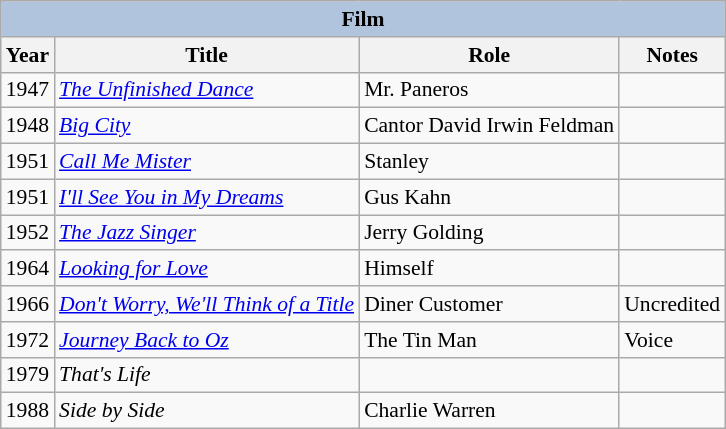<table class="wikitable" style="font-size: 90%;">
<tr>
<th colspan="4" style="background: LightSteelBlue;">Film</th>
</tr>
<tr>
<th>Year</th>
<th>Title</th>
<th>Role</th>
<th>Notes</th>
</tr>
<tr>
<td>1947</td>
<td><em><a href='#'>The Unfinished Dance</a></em></td>
<td>Mr. Paneros</td>
<td></td>
</tr>
<tr>
<td>1948</td>
<td><em><a href='#'>Big City</a></em></td>
<td>Cantor David Irwin Feldman</td>
<td></td>
</tr>
<tr>
<td>1951</td>
<td><em><a href='#'>Call Me Mister</a></em></td>
<td>Stanley</td>
<td></td>
</tr>
<tr>
<td>1951</td>
<td><em><a href='#'>I'll See You in My Dreams</a></em></td>
<td>Gus Kahn</td>
<td></td>
</tr>
<tr>
<td>1952</td>
<td><em><a href='#'>The Jazz Singer</a></em></td>
<td>Jerry Golding</td>
<td></td>
</tr>
<tr>
<td>1964</td>
<td><em><a href='#'>Looking for Love</a></em></td>
<td>Himself</td>
<td></td>
</tr>
<tr>
<td>1966</td>
<td><em><a href='#'>Don't Worry, We'll Think of a Title</a></em></td>
<td>Diner Customer</td>
<td>Uncredited</td>
</tr>
<tr>
<td>1972</td>
<td><em><a href='#'>Journey Back to Oz</a></em></td>
<td>The Tin Man</td>
<td>Voice</td>
</tr>
<tr>
<td>1979</td>
<td><em>That's Life</em></td>
<td></td>
<td></td>
</tr>
<tr>
<td>1988</td>
<td><em>Side by Side</em></td>
<td>Charlie Warren</td>
<td></td>
</tr>
</table>
